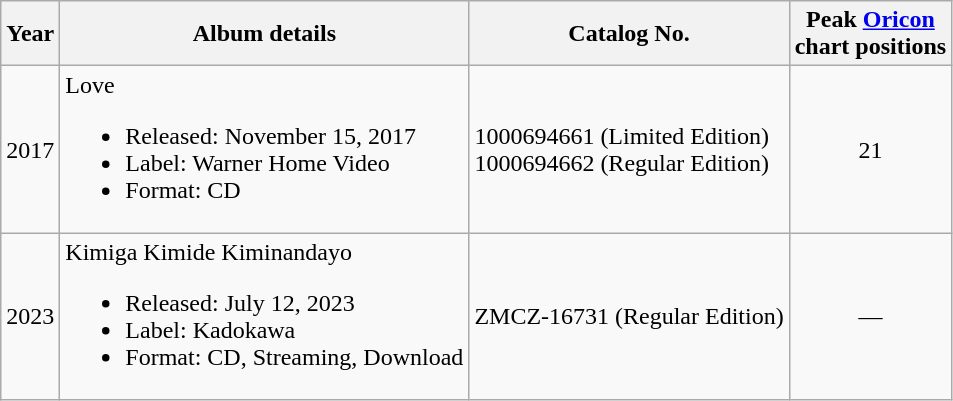<table class="wikitable">
<tr>
<th>Year</th>
<th>Album details</th>
<th>Catalog No.</th>
<th>Peak <a href='#'>Oricon</a><br> chart positions</th>
</tr>
<tr>
<td>2017</td>
<td align="left">Love<br><ul><li>Released: November 15, 2017</li><li>Label: Warner Home Video</li><li>Format: CD</li></ul></td>
<td>1000694661 (Limited Edition)<br>1000694662 (Regular Edition)</td>
<td align="center">21</td>
</tr>
<tr>
<td>2023</td>
<td align="left">Kimiga Kimide Kiminandayo<br><ul><li>Released: July 12, 2023</li><li>Label: Kadokawa</li><li>Format: CD, Streaming, Download</li></ul></td>
<td>ZMCZ-16731 (Regular Edition)</td>
<td align="center">—</td>
</tr>
</table>
